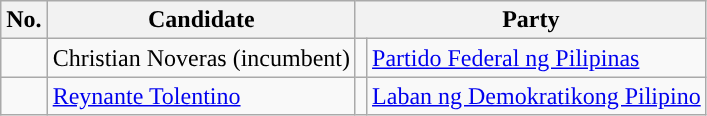<table class="wikitable sortable" style="text-align:left;">
<tr>
<th>No.</th>
<th>Candidate</th>
<th colspan="2">Party</th>
</tr>
<tr>
<td></td>
<td>Christian Noveras (incumbent)</td>
<td></td>
<td><a href='#'>Partido Federal ng Pilipinas</a></td>
</tr>
<tr>
<td></td>
<td><a href='#'>Reynante Tolentino</a></td>
<td></td>
<td><a href='#'>Laban ng Demokratikong Pilipino</a></td>
</tr>
</table>
